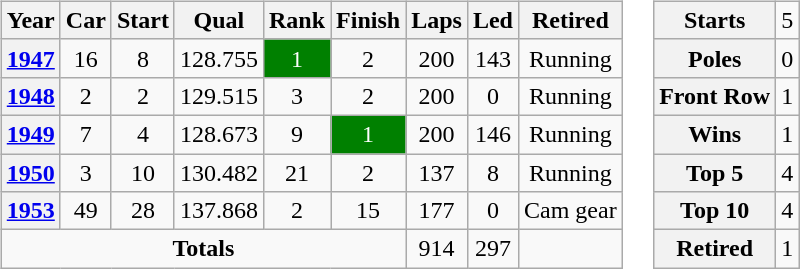<table>
<tr ---- valign="top">
<td><br><table class="wikitable" style="text-align:center">
<tr>
<th>Year</th>
<th>Car</th>
<th>Start</th>
<th>Qual</th>
<th>Rank</th>
<th>Finish</th>
<th>Laps</th>
<th>Led</th>
<th>Retired</th>
</tr>
<tr>
<th><a href='#'>1947</a></th>
<td>16</td>
<td>8</td>
<td>128.755</td>
<td style="background:green;color:white">1</td>
<td>2</td>
<td>200</td>
<td>143</td>
<td>Running</td>
</tr>
<tr>
<th><a href='#'>1948</a></th>
<td>2</td>
<td>2</td>
<td>129.515</td>
<td>3</td>
<td>2</td>
<td>200</td>
<td>0</td>
<td>Running</td>
</tr>
<tr>
<th><a href='#'>1949</a></th>
<td>7</td>
<td>4</td>
<td>128.673</td>
<td>9</td>
<td style="background:green;color:white">1</td>
<td>200</td>
<td>146</td>
<td>Running</td>
</tr>
<tr>
<th><a href='#'>1950</a></th>
<td>3</td>
<td>10</td>
<td>130.482</td>
<td>21</td>
<td>2</td>
<td>137</td>
<td>8</td>
<td>Running</td>
</tr>
<tr>
<th><a href='#'>1953</a></th>
<td>49</td>
<td>28</td>
<td>137.868</td>
<td>2</td>
<td>15</td>
<td>177</td>
<td>0</td>
<td>Cam gear</td>
</tr>
<tr>
<td colspan="6"><strong>Totals</strong></td>
<td>914</td>
<td>297</td>
<td></td>
</tr>
</table>
</td>
<td><br><table class="wikitable" style="text-align:center">
<tr>
<th>Starts</th>
<td>5</td>
</tr>
<tr>
<th>Poles</th>
<td>0</td>
</tr>
<tr>
<th>Front Row</th>
<td>1</td>
</tr>
<tr>
<th>Wins</th>
<td>1</td>
</tr>
<tr>
<th>Top 5</th>
<td>4</td>
</tr>
<tr>
<th>Top 10</th>
<td>4</td>
</tr>
<tr>
<th>Retired</th>
<td>1</td>
</tr>
</table>
</td>
</tr>
</table>
